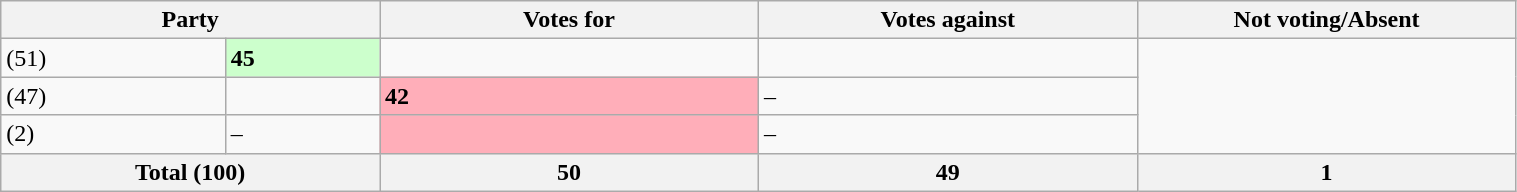<table class="wikitable" style="width:80%;">
<tr>
<th colspan="2" style="width:20%;">Party</th>
<th style="width:20%;">Votes for</th>
<th style="width:20%;">Votes against</th>
<th style="width:20%;">Not voting/Absent</th>
</tr>
<tr>
<td> (51)</td>
<td style="background:#cfc;"><strong>45</strong></td>
<td></td>
<td></td>
</tr>
<tr>
<td> (47)</td>
<td></td>
<td style="background:#ffaeb9;"><strong>42</strong></td>
<td>–</td>
</tr>
<tr>
<td> (2)</td>
<td>–</td>
<td style="background:#ffaeb9;"></td>
<td>–</td>
</tr>
<tr>
<th colspan="2">Total (100)</th>
<th>50</th>
<th>49</th>
<th>1</th>
</tr>
</table>
